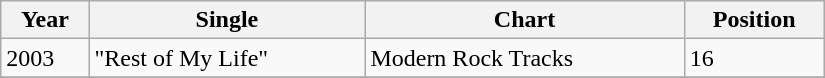<table class="wikitable" width="550">
<tr>
<th align="left" valign="top">Year</th>
<th align="left" valign="top">Single</th>
<th align="left" valign="top">Chart</th>
<th align="left" valign="top">Position</th>
</tr>
<tr>
<td align="left" valign="top">2003</td>
<td align="left" valign="top">"Rest of My Life"</td>
<td align="left" valign="top">Modern Rock Tracks</td>
<td align="left" valign="top">16</td>
</tr>
<tr>
</tr>
</table>
